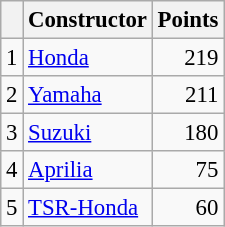<table class="wikitable" style="font-size: 95%;">
<tr>
<th></th>
<th>Constructor</th>
<th>Points</th>
</tr>
<tr>
<td align=center>1</td>
<td> <a href='#'>Honda</a></td>
<td align=right>219</td>
</tr>
<tr>
<td align=center>2</td>
<td> <a href='#'>Yamaha</a></td>
<td align=right>211</td>
</tr>
<tr>
<td align=center>3</td>
<td> <a href='#'>Suzuki</a></td>
<td align=right>180</td>
</tr>
<tr>
<td align=center>4</td>
<td> <a href='#'>Aprilia</a></td>
<td align=right>75</td>
</tr>
<tr>
<td align=center>5</td>
<td> <a href='#'>TSR-Honda</a></td>
<td align=right>60</td>
</tr>
</table>
